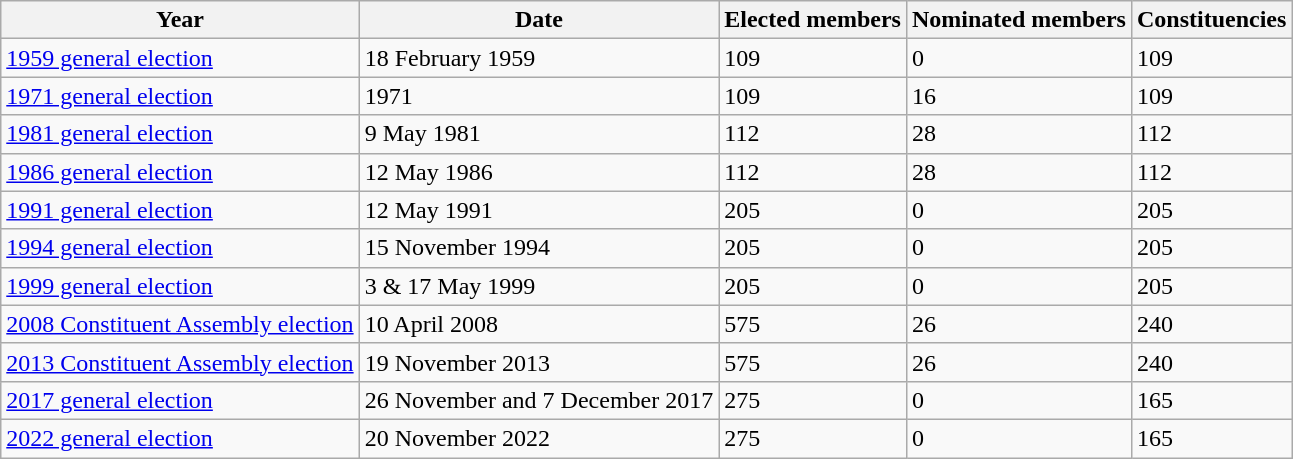<table class="wikitable">
<tr>
<th>Year</th>
<th>Date</th>
<th>Elected members</th>
<th>Nominated members</th>
<th>Constituencies</th>
</tr>
<tr>
<td><a href='#'>1959 general election</a></td>
<td>18 February 1959</td>
<td>109</td>
<td>0</td>
<td>109</td>
</tr>
<tr>
<td><a href='#'>1971 general election</a></td>
<td>1971</td>
<td>109</td>
<td>16</td>
<td>109</td>
</tr>
<tr>
<td><a href='#'>1981 general election</a></td>
<td>9 May 1981</td>
<td>112</td>
<td>28</td>
<td>112</td>
</tr>
<tr>
<td><a href='#'>1986 general election</a></td>
<td>12 May 1986</td>
<td>112</td>
<td>28</td>
<td>112</td>
</tr>
<tr>
<td><a href='#'>1991 general election</a></td>
<td>12 May 1991</td>
<td>205</td>
<td>0</td>
<td>205</td>
</tr>
<tr>
<td><a href='#'>1994 general election</a></td>
<td>15 November 1994</td>
<td>205</td>
<td>0</td>
<td>205</td>
</tr>
<tr>
<td><a href='#'>1999 general election</a></td>
<td>3 & 17 May 1999</td>
<td>205</td>
<td>0</td>
<td>205</td>
</tr>
<tr>
<td><a href='#'>2008 Constituent Assembly election</a></td>
<td>10 April 2008</td>
<td>575</td>
<td>26</td>
<td>240</td>
</tr>
<tr>
<td><a href='#'>2013 Constituent Assembly election</a></td>
<td>19 November 2013</td>
<td>575</td>
<td>26</td>
<td>240</td>
</tr>
<tr>
<td><a href='#'>2017 general election</a></td>
<td>26 November and 7 December 2017</td>
<td>275</td>
<td>0</td>
<td>165</td>
</tr>
<tr>
<td><a href='#'>2022 general election</a></td>
<td>20 November 2022</td>
<td>275</td>
<td>0</td>
<td>165</td>
</tr>
</table>
